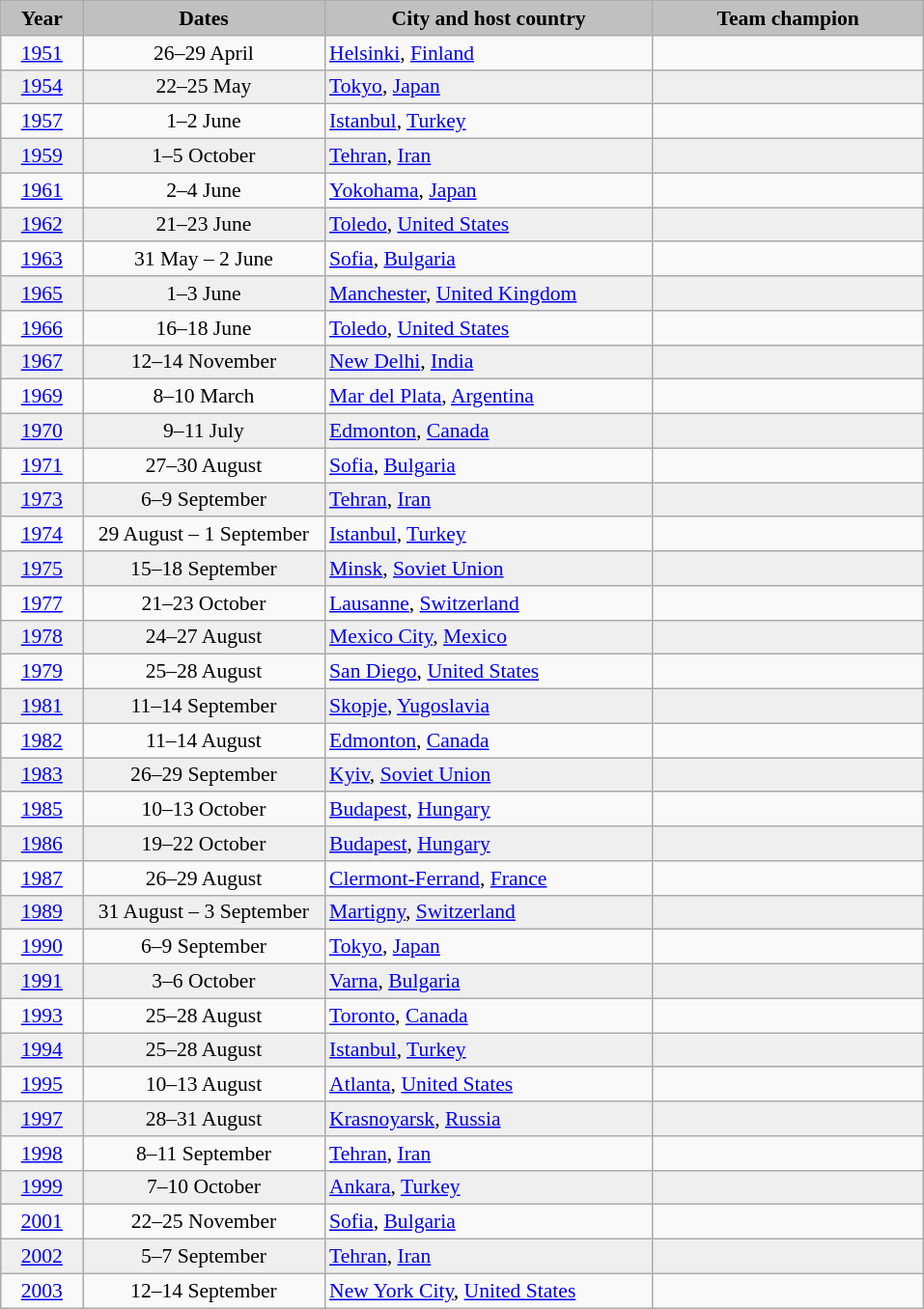<table class="wikitable" style="text-align:center; font-size:90%">
<tr>
<th style="width: 50px; background-color:#C0C0C0">Year</th>
<th style="width: 160px; background-color:#C0C0C0">Dates</th>
<th style="width: 220px; background-color:#C0C0C0">City and host country</th>
<th style="width: 180px; background-color:#C0C0C0">Team champion</th>
</tr>
<tr>
<td><a href='#'>1951</a></td>
<td>26–29 April</td>
<td align="left"> <a href='#'>Helsinki</a>, <a href='#'>Finland</a></td>
<td align="left"></td>
</tr>
<tr bgcolor="efefef">
<td><a href='#'>1954</a></td>
<td>22–25 May</td>
<td align="left"> <a href='#'>Tokyo</a>, <a href='#'>Japan</a></td>
<td align="left"></td>
</tr>
<tr>
<td><a href='#'>1957</a></td>
<td>1–2 June</td>
<td align="left"> <a href='#'>Istanbul</a>, <a href='#'>Turkey</a></td>
<td align="left"></td>
</tr>
<tr bgcolor="efefef">
<td><a href='#'>1959</a></td>
<td>1–5 October</td>
<td align="left"> <a href='#'>Tehran</a>, <a href='#'>Iran</a></td>
<td align="left"></td>
</tr>
<tr>
<td><a href='#'>1961</a></td>
<td>2–4 June</td>
<td align="left"> <a href='#'>Yokohama</a>, <a href='#'>Japan</a></td>
<td align="left"></td>
</tr>
<tr bgcolor="efefef">
<td><a href='#'>1962</a></td>
<td>21–23 June</td>
<td align="left"> <a href='#'>Toledo</a>, <a href='#'>United States</a></td>
<td align="left"></td>
</tr>
<tr>
<td><a href='#'>1963</a></td>
<td>31 May – 2 June</td>
<td align="left"> <a href='#'>Sofia</a>, <a href='#'>Bulgaria</a></td>
<td align="left"></td>
</tr>
<tr bgcolor="efefef">
<td><a href='#'>1965</a></td>
<td>1–3 June</td>
<td align="left"> <a href='#'>Manchester</a>, <a href='#'>United Kingdom</a></td>
<td align="left"></td>
</tr>
<tr>
<td><a href='#'>1966</a></td>
<td>16–18 June</td>
<td align="left"> <a href='#'>Toledo</a>, <a href='#'>United States</a></td>
<td align="left"></td>
</tr>
<tr bgcolor="efefef">
<td><a href='#'>1967</a></td>
<td>12–14 November</td>
<td align="left"> <a href='#'>New Delhi</a>, <a href='#'>India</a></td>
<td align="left"></td>
</tr>
<tr>
<td><a href='#'>1969</a></td>
<td>8–10 March</td>
<td align="left"> <a href='#'>Mar del Plata</a>, <a href='#'>Argentina</a></td>
<td align="left"></td>
</tr>
<tr bgcolor="efefef">
<td><a href='#'>1970</a></td>
<td>9–11 July</td>
<td align="left"> <a href='#'>Edmonton</a>, <a href='#'>Canada</a></td>
<td align="left"></td>
</tr>
<tr>
<td><a href='#'>1971</a></td>
<td>27–30 August</td>
<td align="left"> <a href='#'>Sofia</a>, <a href='#'>Bulgaria</a></td>
<td align="left"></td>
</tr>
<tr bgcolor="efefef">
<td><a href='#'>1973</a></td>
<td>6–9 September</td>
<td align="left"> <a href='#'>Tehran</a>, <a href='#'>Iran</a></td>
<td align="left"></td>
</tr>
<tr>
<td><a href='#'>1974</a></td>
<td>29 August – 1 September</td>
<td align="left"> <a href='#'>Istanbul</a>, <a href='#'>Turkey</a></td>
<td align="left"></td>
</tr>
<tr bgcolor="efefef">
<td><a href='#'>1975</a></td>
<td>15–18 September</td>
<td align="left"> <a href='#'>Minsk</a>, <a href='#'>Soviet Union</a></td>
<td align="left"></td>
</tr>
<tr>
<td><a href='#'>1977</a></td>
<td>21–23 October</td>
<td align="left"> <a href='#'>Lausanne</a>, <a href='#'>Switzerland</a></td>
<td align="left"></td>
</tr>
<tr bgcolor="efefef">
<td><a href='#'>1978</a></td>
<td>24–27 August</td>
<td align="left"> <a href='#'>Mexico City</a>, <a href='#'>Mexico</a></td>
<td align="left"></td>
</tr>
<tr>
<td><a href='#'>1979</a></td>
<td>25–28 August</td>
<td align="left"> <a href='#'>San Diego</a>, <a href='#'>United States</a></td>
<td align="left"></td>
</tr>
<tr bgcolor="efefef">
<td><a href='#'>1981</a></td>
<td>11–14 September</td>
<td align="left"> <a href='#'>Skopje</a>, <a href='#'>Yugoslavia</a></td>
<td align="left"></td>
</tr>
<tr>
<td><a href='#'>1982</a></td>
<td>11–14 August</td>
<td align="left"> <a href='#'>Edmonton</a>, <a href='#'>Canada</a></td>
<td align="left"></td>
</tr>
<tr bgcolor="efefef">
<td><a href='#'>1983</a></td>
<td>26–29 September</td>
<td align="left"> <a href='#'>Kyiv</a>, <a href='#'>Soviet Union</a></td>
<td align="left"></td>
</tr>
<tr>
<td><a href='#'>1985</a></td>
<td>10–13 October</td>
<td align="left"> <a href='#'>Budapest</a>, <a href='#'>Hungary</a></td>
<td align="left"></td>
</tr>
<tr bgcolor="efefef">
<td><a href='#'>1986</a></td>
<td>19–22 October</td>
<td align="left"> <a href='#'>Budapest</a>, <a href='#'>Hungary</a></td>
<td align="left"></td>
</tr>
<tr>
<td><a href='#'>1987</a></td>
<td>26–29 August</td>
<td align="left"> <a href='#'>Clermont-Ferrand</a>, <a href='#'>France</a></td>
<td align="left"></td>
</tr>
<tr bgcolor="efefef">
<td><a href='#'>1989</a></td>
<td>31 August – 3 September</td>
<td align="left"> <a href='#'>Martigny</a>, <a href='#'>Switzerland</a></td>
<td align="left"></td>
</tr>
<tr>
<td><a href='#'>1990</a></td>
<td>6–9 September</td>
<td align="left"> <a href='#'>Tokyo</a>, <a href='#'>Japan</a></td>
<td align="left"></td>
</tr>
<tr bgcolor="efefef">
<td><a href='#'>1991</a></td>
<td>3–6 October</td>
<td align="left"> <a href='#'>Varna</a>, <a href='#'>Bulgaria</a></td>
<td align="left"></td>
</tr>
<tr>
<td><a href='#'>1993</a></td>
<td>25–28 August</td>
<td align="left"> <a href='#'>Toronto</a>, <a href='#'>Canada</a></td>
<td align="left"></td>
</tr>
<tr bgcolor="efefef">
<td><a href='#'>1994</a></td>
<td>25–28 August</td>
<td align="left"> <a href='#'>Istanbul</a>, <a href='#'>Turkey</a></td>
<td align="left"></td>
</tr>
<tr>
<td><a href='#'>1995</a></td>
<td>10–13 August</td>
<td align="left"> <a href='#'>Atlanta</a>, <a href='#'>United States</a></td>
<td align="left"></td>
</tr>
<tr bgcolor="efefef">
<td><a href='#'>1997</a></td>
<td>28–31 August</td>
<td align="left"> <a href='#'>Krasnoyarsk</a>, <a href='#'>Russia</a></td>
<td align="left"></td>
</tr>
<tr>
<td><a href='#'>1998</a></td>
<td>8–11 September</td>
<td align="left"> <a href='#'>Tehran</a>, <a href='#'>Iran</a></td>
<td align="left"></td>
</tr>
<tr bgcolor="efefef">
<td><a href='#'>1999</a></td>
<td>7–10 October</td>
<td align="left"> <a href='#'>Ankara</a>, <a href='#'>Turkey</a></td>
<td align="left"></td>
</tr>
<tr>
<td><a href='#'>2001</a></td>
<td>22–25 November</td>
<td align="left"> <a href='#'>Sofia</a>, <a href='#'>Bulgaria</a></td>
<td align="left"></td>
</tr>
<tr bgcolor="efefef">
<td><a href='#'>2002</a></td>
<td>5–7 September</td>
<td align="left"> <a href='#'>Tehran</a>, <a href='#'>Iran</a></td>
<td align="left"></td>
</tr>
<tr>
<td><a href='#'>2003</a></td>
<td>12–14 September</td>
<td align="left"> <a href='#'>New York City</a>, <a href='#'>United States</a></td>
<td align="left"></td>
</tr>
</table>
